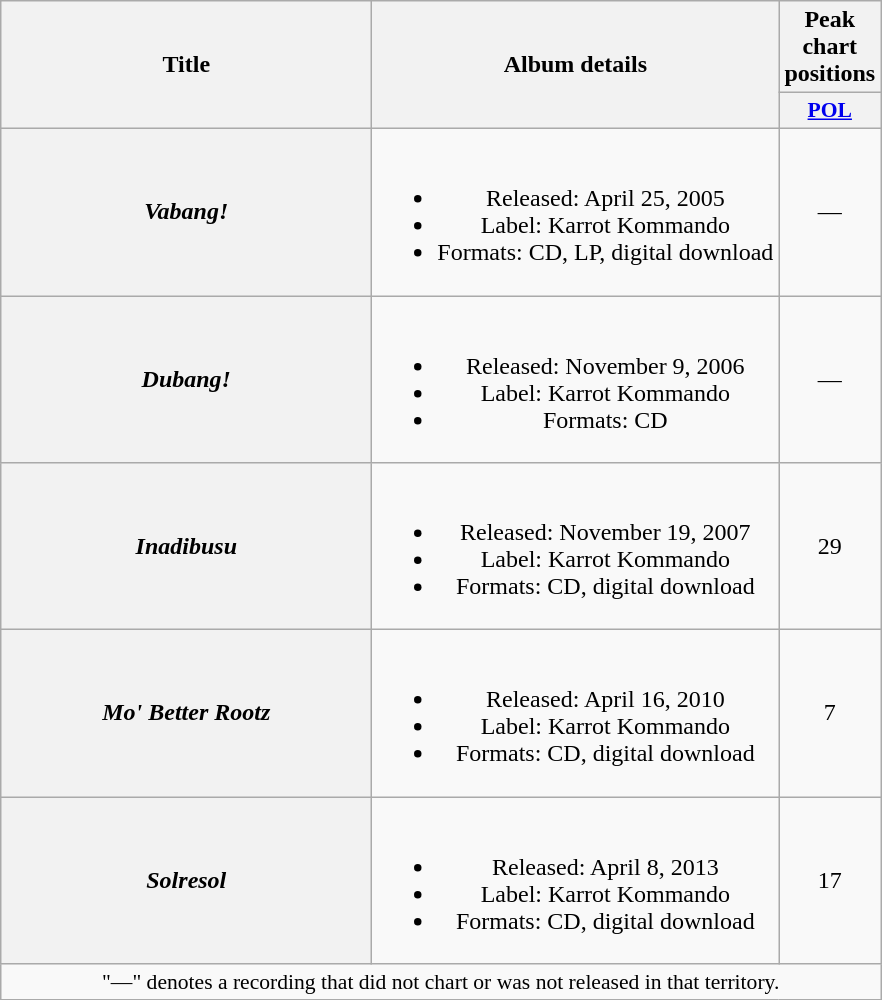<table class="wikitable plainrowheaders" style="text-align:center;">
<tr>
<th scope="col" rowspan="2" style="width:15em;">Title</th>
<th scope="col" rowspan="2">Album details</th>
<th scope="col" colspan="1">Peak chart positions</th>
</tr>
<tr>
<th scope="col" style="width:3em;font-size:90%;"><a href='#'>POL</a><br></th>
</tr>
<tr>
<th scope="row"><em>Vabang!</em></th>
<td><br><ul><li>Released: April 25, 2005</li><li>Label: Karrot Kommando</li><li>Formats: CD, LP, digital download</li></ul></td>
<td>—</td>
</tr>
<tr>
<th scope="row"><em>Dubang!</em></th>
<td><br><ul><li>Released: November 9, 2006</li><li>Label: Karrot Kommando</li><li>Formats: CD</li></ul></td>
<td>—</td>
</tr>
<tr>
<th scope="row"><em>Inadibusu</em></th>
<td><br><ul><li>Released: November 19, 2007</li><li>Label: Karrot Kommando</li><li>Formats: CD, digital download</li></ul></td>
<td>29</td>
</tr>
<tr>
<th scope="row"><em>Mo' Better Rootz</em></th>
<td><br><ul><li>Released: April 16, 2010</li><li>Label: Karrot Kommando</li><li>Formats: CD, digital download</li></ul></td>
<td>7</td>
</tr>
<tr>
<th scope="row"><em>Solresol</em></th>
<td><br><ul><li>Released: April 8, 2013</li><li>Label: Karrot Kommando</li><li>Formats: CD, digital download</li></ul></td>
<td>17</td>
</tr>
<tr>
<td colspan="10" style="font-size:90%">"—" denotes a recording that did not chart or was not released in that territory.</td>
</tr>
</table>
